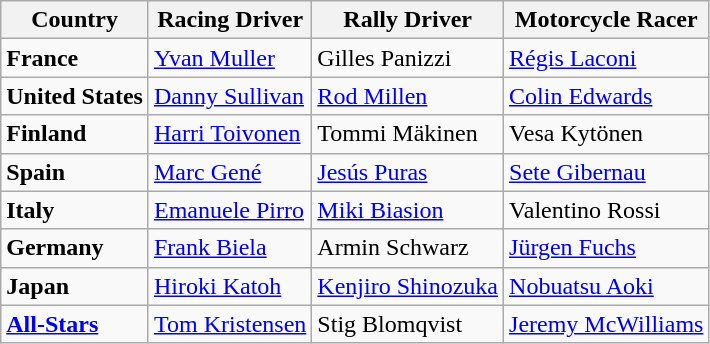<table class="wikitable">
<tr>
<th>Country</th>
<th>Racing Driver</th>
<th>Rally Driver</th>
<th>Motorcycle Racer</th>
</tr>
<tr>
<td><strong>France</strong></td>
<td> <a href='#'>Yvan Muller</a></td>
<td> Gilles Panizzi</td>
<td> <a href='#'>Régis Laconi</a></td>
</tr>
<tr>
<td><strong>United States</strong></td>
<td> <a href='#'>Danny Sullivan</a></td>
<td> <a href='#'>Rod Millen</a></td>
<td> <a href='#'>Colin Edwards</a></td>
</tr>
<tr>
<td><strong>Finland</strong></td>
<td> <a href='#'>Harri Toivonen</a></td>
<td> Tommi Mäkinen</td>
<td> Vesa Kytönen</td>
</tr>
<tr>
<td><strong>Spain</strong></td>
<td> <a href='#'>Marc Gené</a></td>
<td> <a href='#'>Jesús Puras</a></td>
<td> <a href='#'>Sete Gibernau</a></td>
</tr>
<tr>
<td><strong>Italy</strong></td>
<td> <a href='#'>Emanuele Pirro</a></td>
<td> <a href='#'>Miki Biasion</a></td>
<td> Valentino Rossi</td>
</tr>
<tr>
<td><strong>Germany</strong></td>
<td> <a href='#'>Frank Biela</a></td>
<td> Armin Schwarz</td>
<td> <a href='#'>Jürgen Fuchs</a></td>
</tr>
<tr>
<td><strong>Japan</strong></td>
<td> <a href='#'>Hiroki Katoh</a></td>
<td> <a href='#'>Kenjiro Shinozuka</a></td>
<td> <a href='#'>Nobuatsu Aoki</a></td>
</tr>
<tr>
<td><strong><a href='#'>All-Stars</a></strong></td>
<td> <a href='#'>Tom Kristensen</a></td>
<td> Stig Blomqvist</td>
<td> <a href='#'>Jeremy McWilliams</a></td>
</tr>
</table>
